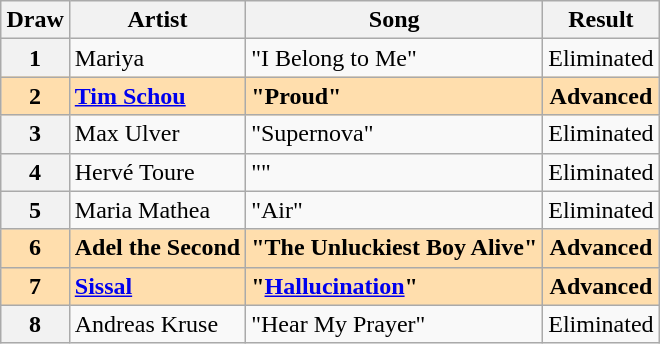<table class="sortable wikitable plainrowheaders" style="margin: 1em auto 1em auto">
<tr>
<th scope="col">Draw</th>
<th scope="col">Artist</th>
<th scope="col">Song</th>
<th scope="col">Result</th>
</tr>
<tr>
<th scope="row" style="text-align:center;">1</th>
<td>Mariya</td>
<td>"I Belong to Me"</td>
<td align="center">Eliminated</td>
</tr>
<tr style="font-weight:bold; background:navajowhite;">
<th scope="row" style="text-align:center; font-weight:bold; background:navajowhite;">2</th>
<td><a href='#'>Tim Schou</a></td>
<td>"Proud"</td>
<td align="center">Advanced</td>
</tr>
<tr>
<th scope="row" style="text-align:center;">3</th>
<td>Max Ulver</td>
<td>"Supernova"</td>
<td align="center">Eliminated</td>
</tr>
<tr>
<th scope="row" style="text-align:center;">4</th>
<td>Hervé Toure</td>
<td>""</td>
<td align="center">Eliminated</td>
</tr>
<tr>
<th scope="row" style="text-align:center;">5</th>
<td>Maria Mathea</td>
<td>"Air"</td>
<td align="center">Eliminated</td>
</tr>
<tr style="font-weight:bold; background:navajowhite;">
<th scope="row" style="text-align:center; font-weight:bold; background:navajowhite;">6</th>
<td>Adel the Second</td>
<td>"The Unluckiest Boy Alive"</td>
<td align="center">Advanced</td>
</tr>
<tr style="font-weight:bold; background:navajowhite;">
<th scope="row" style="text-align:center; font-weight:bold; background:navajowhite;">7</th>
<td><a href='#'>Sissal</a></td>
<td>"<a href='#'>Hallucination</a>"</td>
<td align="center">Advanced</td>
</tr>
<tr>
<th scope="row" style="text-align:center;">8</th>
<td>Andreas Kruse</td>
<td>"Hear My Prayer"</td>
<td align="center">Eliminated</td>
</tr>
</table>
